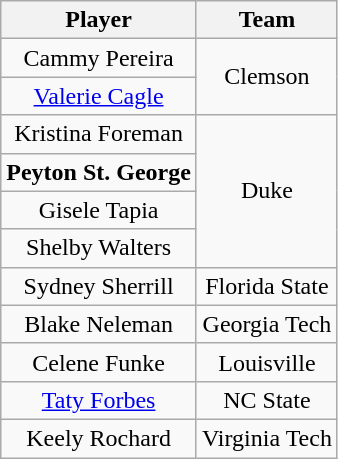<table class="wikitable" style="text-align:center">
<tr>
<th>Player</th>
<th>Team</th>
</tr>
<tr>
<td>Cammy Pereira</td>
<td rowspan=2>Clemson</td>
</tr>
<tr>
<td><a href='#'>Valerie Cagle</a></td>
</tr>
<tr>
<td>Kristina Foreman</td>
<td rowspan=4>Duke</td>
</tr>
<tr>
<td><strong>Peyton St. George</strong></td>
</tr>
<tr>
<td>Gisele Tapia</td>
</tr>
<tr>
<td>Shelby Walters</td>
</tr>
<tr>
<td>Sydney Sherrill</td>
<td>Florida State</td>
</tr>
<tr>
<td>Blake Neleman</td>
<td>Georgia Tech</td>
</tr>
<tr>
<td>Celene Funke</td>
<td>Louisville</td>
</tr>
<tr>
<td><a href='#'>Taty Forbes</a></td>
<td>NC State</td>
</tr>
<tr>
<td>Keely Rochard</td>
<td>Virginia Tech</td>
</tr>
</table>
